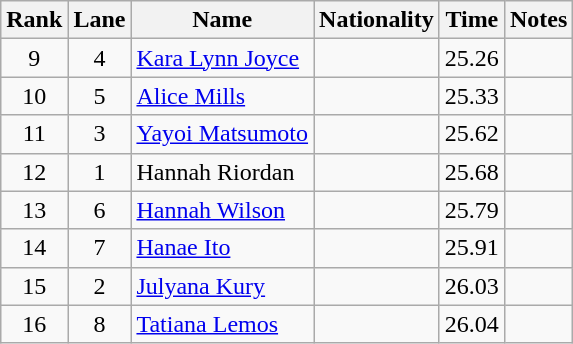<table class="wikitable sortable" style="text-align:center">
<tr>
<th>Rank</th>
<th>Lane</th>
<th>Name</th>
<th>Nationality</th>
<th>Time</th>
<th>Notes</th>
</tr>
<tr>
<td>9</td>
<td>4</td>
<td align=left><a href='#'>Kara Lynn Joyce</a></td>
<td align=left></td>
<td>25.26</td>
<td></td>
</tr>
<tr>
<td>10</td>
<td>5</td>
<td align=left><a href='#'>Alice Mills</a></td>
<td align=left></td>
<td>25.33</td>
<td></td>
</tr>
<tr>
<td>11</td>
<td>3</td>
<td align=left><a href='#'>Yayoi Matsumoto</a></td>
<td align=left></td>
<td>25.62</td>
<td></td>
</tr>
<tr>
<td>12</td>
<td>1</td>
<td align=left>Hannah Riordan</td>
<td align=left></td>
<td>25.68</td>
<td></td>
</tr>
<tr>
<td>13</td>
<td>6</td>
<td align=left><a href='#'>Hannah Wilson</a></td>
<td align=left></td>
<td>25.79</td>
<td></td>
</tr>
<tr>
<td>14</td>
<td>7</td>
<td align=left><a href='#'>Hanae Ito</a></td>
<td align=left></td>
<td>25.91</td>
<td></td>
</tr>
<tr>
<td>15</td>
<td>2</td>
<td align=left><a href='#'>Julyana Kury</a></td>
<td align=left></td>
<td>26.03</td>
<td></td>
</tr>
<tr>
<td>16</td>
<td>8</td>
<td align=left><a href='#'>Tatiana Lemos</a></td>
<td align=left></td>
<td>26.04</td>
<td></td>
</tr>
</table>
